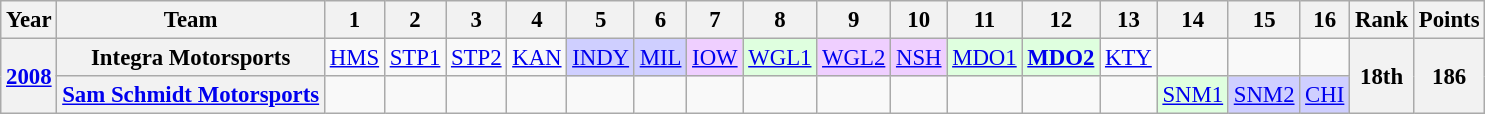<table class="wikitable" style="text-align:center; font-size:95%">
<tr>
<th>Year</th>
<th>Team</th>
<th>1</th>
<th>2</th>
<th>3</th>
<th>4</th>
<th>5</th>
<th>6</th>
<th>7</th>
<th>8</th>
<th>9</th>
<th>10</th>
<th>11</th>
<th>12</th>
<th>13</th>
<th>14</th>
<th>15</th>
<th>16</th>
<th>Rank</th>
<th>Points</th>
</tr>
<tr>
<th rowspan=2><a href='#'>2008</a></th>
<th>Integra Motorsports</th>
<td><a href='#'>HMS</a></td>
<td><a href='#'>STP1</a></td>
<td><a href='#'>STP2</a></td>
<td><a href='#'>KAN</a></td>
<td style="background:#CFCFFF;"><a href='#'>INDY</a><br></td>
<td style="background:#CFCFFF;"><a href='#'>MIL</a><br></td>
<td style="background:#EFCFFF;"><a href='#'>IOW</a><br></td>
<td style="background:#DFFFDF;"><a href='#'>WGL1</a><br></td>
<td style="background:#EFCFFF;"><a href='#'>WGL2</a><br></td>
<td style="background:#EFCFFF;"><a href='#'>NSH</a><br></td>
<td style="background:#DFFFDF;"><a href='#'>MDO1</a><br></td>
<td style="background:#DFFFDF;"><strong><a href='#'>MDO2</a></strong><br></td>
<td><a href='#'>KTY</a></td>
<td></td>
<td></td>
<td></td>
<th rowspan=2><strong>18th</strong></th>
<th rowspan=2><strong>186</strong></th>
</tr>
<tr>
<th><a href='#'>Sam Schmidt Motorsports</a></th>
<td></td>
<td></td>
<td></td>
<td></td>
<td></td>
<td></td>
<td></td>
<td></td>
<td></td>
<td></td>
<td></td>
<td></td>
<td></td>
<td style="background:#DFFFDF;"><a href='#'>SNM1</a><br></td>
<td style="background:#CFCFFF;"><a href='#'>SNM2</a><br></td>
<td style="background:#CFCFFF;"><a href='#'>CHI</a><br></td>
</tr>
</table>
